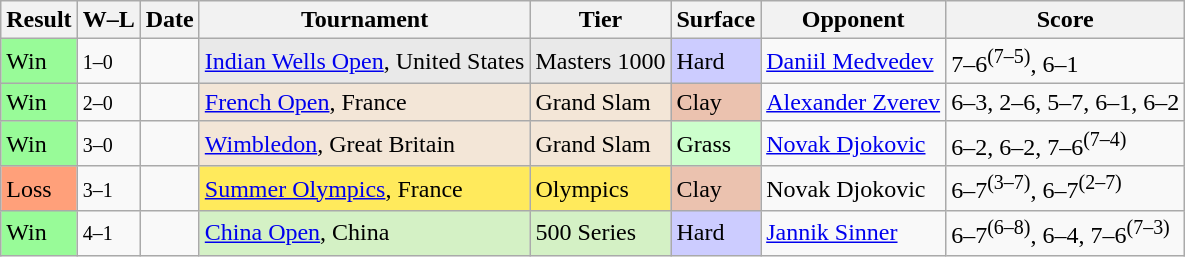<table class="sortable wikitable">
<tr>
<th>Result</th>
<th class="unsortable">W–L</th>
<th>Date</th>
<th>Tournament</th>
<th>Tier</th>
<th>Surface</th>
<th>Opponent</th>
<th class="unsortable">Score</th>
</tr>
<tr>
<td bgcolor=98fb98>Win</td>
<td><small>1–0</small></td>
<td><a href='#'></a></td>
<td bgcolor=e9e9e9><a href='#'>Indian Wells Open</a>, United States</td>
<td style=background:#e9e9e9>Masters 1000</td>
<td bgcolor=ccccff>Hard</td>
<td> <a href='#'>Daniil Medvedev</a></td>
<td>7–6<sup>(7–5)</sup>, 6–1</td>
</tr>
<tr>
<td bgcolor=98fb98>Win</td>
<td><small>2–0</small></td>
<td><a href='#'></a></td>
<td bgcolor=f3e6d7><a href='#'>French Open</a>, France</td>
<td style=background:#f3e6d7>Grand Slam</td>
<td bgcolor=ebc2af>Clay</td>
<td> <a href='#'>Alexander Zverev</a></td>
<td>6–3, 2–6, 5–7, 6–1, 6–2</td>
</tr>
<tr>
<td bgcolor=98fb98>Win</td>
<td><small>3–0</small></td>
<td><a href='#'></a></td>
<td bgcolor=f3e6d7><a href='#'>Wimbledon</a>, Great Britain</td>
<td style=background:#f3e6d7>Grand Slam</td>
<td bgcolor=ccffcc>Grass</td>
<td> <a href='#'>Novak Djokovic</a></td>
<td>6–2, 6–2, 7–6<sup>(7–4)</sup></td>
</tr>
<tr>
<td bgcolor=ffa07a>Loss</td>
<td><small>3–1</small></td>
<td><a href='#'></a></td>
<td bgcolor=ffea5c><a href='#'>Summer Olympics</a>, France</td>
<td bgcolor=ffea5c>Olympics</td>
<td bgcolor=ebc2af>Clay</td>
<td> Novak Djokovic</td>
<td>6–7<sup>(3–7)</sup>, 6–7<sup>(2–7)</sup></td>
</tr>
<tr>
<td bgcolor=98fb98>Win</td>
<td><small>4–1</small></td>
<td><a href='#'></a></td>
<td bgcolor=d4f1c5><a href='#'>China Open</a>, China</td>
<td bgcolor=d4f1c5>500 Series</td>
<td bgcolor=ccccff>Hard</td>
<td> <a href='#'>Jannik Sinner</a></td>
<td>6–7<sup>(6–8)</sup>, 6–4, 7–6<sup>(7–3)</sup></td>
</tr>
</table>
